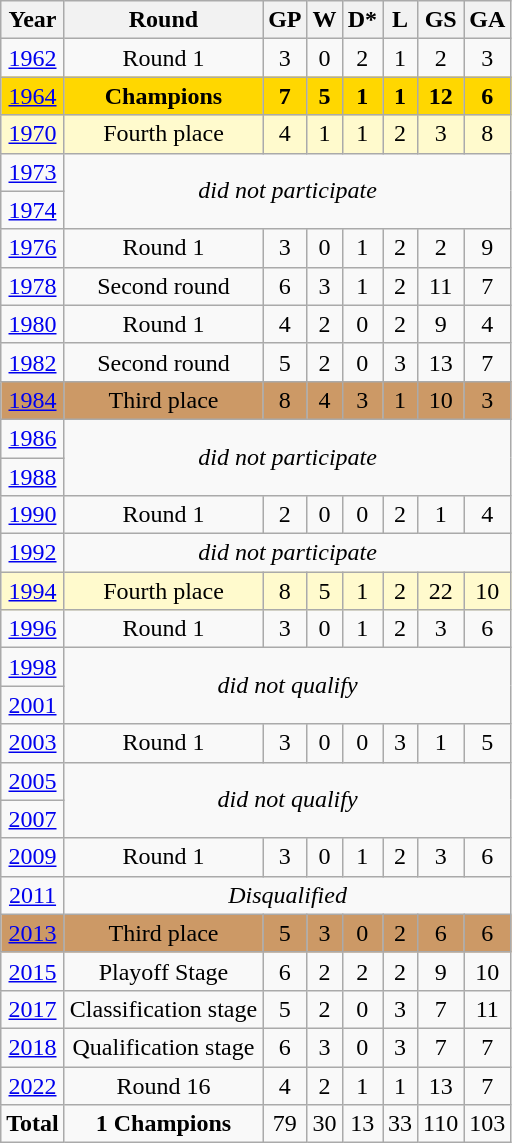<table class="wikitable" style="text-align: center;">
<tr>
<th>Year</th>
<th>Round</th>
<th>GP</th>
<th>W</th>
<th>D*</th>
<th>L</th>
<th>GS</th>
<th>GA</th>
</tr>
<tr>
<td> <a href='#'>1962</a></td>
<td>Round 1</td>
<td>3</td>
<td>0</td>
<td>2</td>
<td>1</td>
<td>2</td>
<td>3</td>
</tr>
<tr style="background:Gold">
<td> <a href='#'>1964</a></td>
<td><strong>Champions</strong></td>
<td><strong>7</strong></td>
<td><strong>5</strong></td>
<td><strong>1</strong></td>
<td><strong>1</strong></td>
<td><strong>12</strong></td>
<td><strong>6</strong></td>
</tr>
<tr style="background:LemonChiffon">
<td> <a href='#'>1970</a></td>
<td>Fourth place</td>
<td>4</td>
<td>1</td>
<td>1</td>
<td>2</td>
<td>3</td>
<td>8</td>
</tr>
<tr>
<td> <a href='#'>1973</a></td>
<td rowspan="2" colspan="8"><em>did not participate</em></td>
</tr>
<tr>
<td> <a href='#'>1974</a></td>
</tr>
<tr>
<td> <a href='#'>1976</a></td>
<td>Round 1</td>
<td>3</td>
<td>0</td>
<td>1</td>
<td>2</td>
<td>2</td>
<td>9</td>
</tr>
<tr>
<td> <a href='#'>1978</a></td>
<td>Second round</td>
<td>6</td>
<td>3</td>
<td>1</td>
<td>2</td>
<td>11</td>
<td>7</td>
</tr>
<tr>
<td> <a href='#'>1980</a></td>
<td>Round 1</td>
<td>4</td>
<td>2</td>
<td>0</td>
<td>2</td>
<td>9</td>
<td>4</td>
</tr>
<tr>
<td> <a href='#'>1982</a></td>
<td>Second round</td>
<td>5</td>
<td>2</td>
<td>0</td>
<td>3</td>
<td>13</td>
<td>7</td>
</tr>
<tr style="background:#cc9966">
<td> <a href='#'>1984</a></td>
<td>Third place</td>
<td>8</td>
<td>4</td>
<td>3</td>
<td>1</td>
<td>10</td>
<td>3</td>
</tr>
<tr>
<td> <a href='#'>1986</a></td>
<td rowspan="2" colspan="8"><em>did not participate</em></td>
</tr>
<tr>
<td> <a href='#'>1988</a></td>
</tr>
<tr>
<td> <a href='#'>1990</a></td>
<td>Round 1</td>
<td>2</td>
<td>0</td>
<td>0</td>
<td>2</td>
<td>1</td>
<td>4</td>
</tr>
<tr>
<td> <a href='#'>1992</a></td>
<td colspan="8"><em>did not participate</em></td>
</tr>
<tr style="background:LemonChiffon">
<td> <a href='#'>1994</a></td>
<td>Fourth place</td>
<td>8</td>
<td>5</td>
<td>1</td>
<td>2</td>
<td>22</td>
<td>10</td>
</tr>
<tr>
<td> <a href='#'>1996</a></td>
<td>Round 1</td>
<td>3</td>
<td>0</td>
<td>1</td>
<td>2</td>
<td>3</td>
<td>6</td>
</tr>
<tr>
<td><a href='#'>1998</a></td>
<td rowspan="2" colspan="8"><em>did not qualify</em></td>
</tr>
<tr>
<td><a href='#'>2001</a></td>
</tr>
<tr>
<td><a href='#'>2003</a></td>
<td>Round 1</td>
<td>3</td>
<td>0</td>
<td>0</td>
<td>3</td>
<td>1</td>
<td>5</td>
</tr>
<tr>
<td><a href='#'>2005</a></td>
<td rowspan="2" colspan="8"><em>did not qualify</em></td>
</tr>
<tr>
<td><a href='#'>2007</a></td>
</tr>
<tr>
<td><a href='#'>2009</a></td>
<td>Round 1</td>
<td>3</td>
<td>0</td>
<td>1</td>
<td>2</td>
<td>3</td>
<td>6</td>
</tr>
<tr>
<td> <a href='#'>2011</a></td>
<td colspan="8"><em>Disqualified</em></td>
</tr>
<tr style="background:#cc9966">
<td> <a href='#'>2013</a></td>
<td>Third place</td>
<td>5</td>
<td>3</td>
<td>0</td>
<td>2</td>
<td>6</td>
<td>6</td>
</tr>
<tr>
<td> <a href='#'>2015</a></td>
<td>Playoff Stage</td>
<td>6</td>
<td>2</td>
<td>2</td>
<td>2</td>
<td>9</td>
<td>10</td>
</tr>
<tr>
<td> <a href='#'>2017</a></td>
<td>Classification stage</td>
<td>5</td>
<td>2</td>
<td>0</td>
<td>3</td>
<td>7</td>
<td>11</td>
</tr>
<tr>
<td> <a href='#'>2018</a></td>
<td>Qualification stage</td>
<td>6</td>
<td>3</td>
<td>0</td>
<td>3</td>
<td>7</td>
<td>7</td>
</tr>
<tr>
<td> <a href='#'>2022</a></td>
<td>Round 16</td>
<td>4</td>
<td>2</td>
<td>1</td>
<td>1</td>
<td>13</td>
<td>7</td>
</tr>
<tr>
<td><strong>Total</strong></td>
<td><strong>1 Champions</strong></td>
<td>79</td>
<td>30</td>
<td>13</td>
<td>33</td>
<td>110</td>
<td>103</td>
</tr>
</table>
